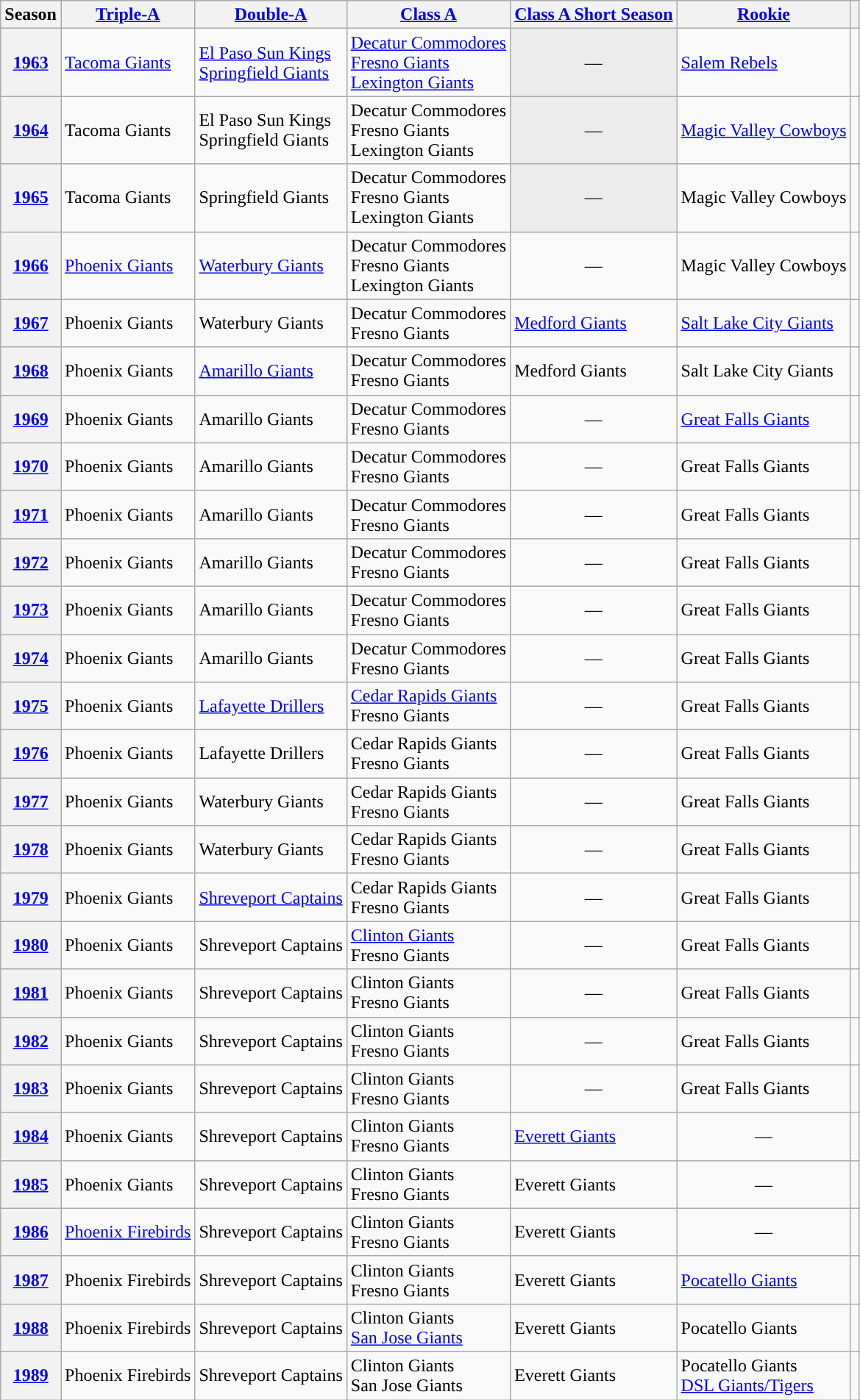<table class="wikitable plainrowheaders">
<tr>
<th scope="col">Season</th>
<th scope="col"><a href='#'><span>Triple-A</span></a></th>
<th scope="col"><a href='#'><span>Double-A</span></a></th>
<th scope="col"><a href='#'><span>Class A</span></a></th>
<th scope="col"><a href='#'><span>Class A Short Season</span></a></th>
<th scope="col"><a href='#'><span>Rookie</span></a></th>
<th scope="col"></th>
</tr>
<tr>
<th scope="row" style="text-align:center"><a href='#'>1963</a></th>
<td><a href='#'>Tacoma Giants</a></td>
<td><a href='#'>El Paso Sun Kings</a><br><a href='#'>Springfield Giants</a></td>
<td><a href='#'>Decatur Commodores</a><br><a href='#'>Fresno Giants</a><br><a href='#'>Lexington Giants</a></td>
<td style="background:#ececec" align="center">—</td>
<td><a href='#'>Salem Rebels</a></td>
<td align="center"></td>
</tr>
<tr>
<th scope="row" style="text-align:center"><a href='#'>1964</a></th>
<td>Tacoma Giants</td>
<td>El Paso Sun Kings<br>Springfield Giants</td>
<td>Decatur Commodores<br>Fresno Giants<br>Lexington Giants</td>
<td style="background:#ececec" align="center">—</td>
<td><a href='#'>Magic Valley Cowboys</a></td>
<td align="center"></td>
</tr>
<tr>
<th scope="row" style="text-align:center"><a href='#'>1965</a></th>
<td>Tacoma Giants</td>
<td>Springfield Giants</td>
<td>Decatur Commodores<br>Fresno Giants<br>Lexington Giants</td>
<td style="background:#ececec" align="center">—</td>
<td>Magic Valley Cowboys</td>
<td align="center"></td>
</tr>
<tr>
<th scope="row" style="text-align:center"><a href='#'>1966</a></th>
<td><a href='#'>Phoenix Giants</a></td>
<td><a href='#'>Waterbury Giants</a></td>
<td>Decatur Commodores<br>Fresno Giants<br>Lexington Giants</td>
<td align="center">—</td>
<td>Magic Valley Cowboys</td>
<td align="center"></td>
</tr>
<tr>
<th scope="row" style="text-align:center"><a href='#'>1967</a></th>
<td>Phoenix Giants</td>
<td>Waterbury Giants</td>
<td>Decatur Commodores<br>Fresno Giants</td>
<td><a href='#'>Medford Giants</a></td>
<td><a href='#'>Salt Lake City Giants</a></td>
<td align="center"></td>
</tr>
<tr>
<th scope="row" style="text-align:center"><a href='#'>1968</a></th>
<td>Phoenix Giants</td>
<td><a href='#'>Amarillo Giants</a></td>
<td>Decatur Commodores<br>Fresno Giants</td>
<td>Medford Giants</td>
<td>Salt Lake City Giants</td>
<td align="center"></td>
</tr>
<tr>
<th scope="row" style="text-align:center"><a href='#'>1969</a></th>
<td>Phoenix Giants</td>
<td>Amarillo Giants</td>
<td>Decatur Commodores<br>Fresno Giants</td>
<td align="center">—</td>
<td><a href='#'>Great Falls Giants</a></td>
<td align="center"></td>
</tr>
<tr>
<th scope="row" style="text-align:center"><a href='#'>1970</a></th>
<td>Phoenix Giants</td>
<td>Amarillo Giants</td>
<td>Decatur Commodores<br>Fresno Giants</td>
<td align="center">—</td>
<td>Great Falls Giants</td>
<td align="center"></td>
</tr>
<tr>
<th scope="row" style="text-align:center"><a href='#'>1971</a></th>
<td>Phoenix Giants</td>
<td>Amarillo Giants</td>
<td>Decatur Commodores<br>Fresno Giants</td>
<td align="center">—</td>
<td>Great Falls Giants</td>
<td align="center"></td>
</tr>
<tr>
<th scope="row" style="text-align:center"><a href='#'>1972</a></th>
<td>Phoenix Giants</td>
<td>Amarillo Giants</td>
<td>Decatur Commodores<br>Fresno Giants</td>
<td align="center">—</td>
<td>Great Falls Giants</td>
<td align="center"></td>
</tr>
<tr>
<th scope="row" style="text-align:center"><a href='#'>1973</a></th>
<td>Phoenix Giants</td>
<td>Amarillo Giants</td>
<td>Decatur Commodores<br>Fresno Giants</td>
<td align="center">—</td>
<td>Great Falls Giants</td>
<td align="center"></td>
</tr>
<tr>
<th scope="row" style="text-align:center"><a href='#'>1974</a></th>
<td>Phoenix Giants</td>
<td>Amarillo Giants</td>
<td>Decatur Commodores<br>Fresno Giants</td>
<td align="center">—</td>
<td>Great Falls Giants</td>
<td align="center"></td>
</tr>
<tr>
<th scope="row" style="text-align:center"><a href='#'>1975</a></th>
<td>Phoenix Giants</td>
<td><a href='#'>Lafayette Drillers</a></td>
<td><a href='#'>Cedar Rapids Giants</a><br>Fresno Giants</td>
<td align="center">—</td>
<td>Great Falls Giants</td>
<td align="center"></td>
</tr>
<tr>
<th scope="row" style="text-align:center"><a href='#'>1976</a></th>
<td>Phoenix Giants</td>
<td>Lafayette Drillers</td>
<td>Cedar Rapids Giants<br>Fresno Giants</td>
<td align="center">—</td>
<td>Great Falls Giants</td>
<td align="center"></td>
</tr>
<tr>
<th scope="row" style="text-align:center"><a href='#'>1977</a></th>
<td>Phoenix Giants</td>
<td>Waterbury Giants</td>
<td>Cedar Rapids Giants<br>Fresno Giants</td>
<td align="center">—</td>
<td>Great Falls Giants</td>
<td align="center"></td>
</tr>
<tr>
<th scope="row" style="text-align:center"><a href='#'>1978</a></th>
<td>Phoenix Giants</td>
<td>Waterbury Giants</td>
<td>Cedar Rapids Giants<br>Fresno Giants</td>
<td align="center">—</td>
<td>Great Falls Giants</td>
<td align="center"></td>
</tr>
<tr>
<th scope="row" style="text-align:center"><a href='#'>1979</a></th>
<td>Phoenix Giants</td>
<td><a href='#'>Shreveport Captains</a></td>
<td>Cedar Rapids Giants<br>Fresno Giants</td>
<td align="center">—</td>
<td>Great Falls Giants</td>
<td align="center"></td>
</tr>
<tr>
<th scope="row" style="text-align:center"><a href='#'>1980</a></th>
<td>Phoenix Giants</td>
<td>Shreveport Captains</td>
<td><a href='#'>Clinton Giants</a><br>Fresno Giants</td>
<td align="center">—</td>
<td>Great Falls Giants</td>
<td align="center"></td>
</tr>
<tr>
<th scope="row" style="text-align:center"><a href='#'>1981</a></th>
<td>Phoenix Giants</td>
<td>Shreveport Captains</td>
<td>Clinton Giants<br>Fresno Giants</td>
<td align="center">—</td>
<td>Great Falls Giants</td>
<td align="center"></td>
</tr>
<tr>
<th scope="row" style="text-align:center"><a href='#'>1982</a></th>
<td>Phoenix Giants</td>
<td>Shreveport Captains</td>
<td>Clinton Giants<br>Fresno Giants</td>
<td align="center">—</td>
<td>Great Falls Giants</td>
<td align="center"></td>
</tr>
<tr>
<th scope="row" style="text-align:center"><a href='#'>1983</a></th>
<td>Phoenix Giants</td>
<td>Shreveport Captains</td>
<td>Clinton Giants<br>Fresno Giants</td>
<td align="center">—</td>
<td>Great Falls Giants</td>
<td align="center"></td>
</tr>
<tr>
<th scope="row" style="text-align:center"><a href='#'>1984</a></th>
<td>Phoenix Giants</td>
<td>Shreveport Captains</td>
<td>Clinton Giants<br>Fresno Giants</td>
<td><a href='#'>Everett Giants</a></td>
<td align="center">—</td>
<td align="center"></td>
</tr>
<tr>
<th scope="row" style="text-align:center"><a href='#'>1985</a></th>
<td>Phoenix Giants</td>
<td>Shreveport Captains</td>
<td>Clinton Giants<br>Fresno Giants</td>
<td>Everett Giants</td>
<td align="center">—</td>
<td align="center"></td>
</tr>
<tr>
<th scope="row" style="text-align:center"><a href='#'>1986</a></th>
<td><a href='#'>Phoenix Firebirds</a></td>
<td>Shreveport Captains</td>
<td>Clinton Giants<br>Fresno Giants</td>
<td>Everett Giants</td>
<td align="center">—</td>
<td align="center"></td>
</tr>
<tr>
<th scope="row" style="text-align:center"><a href='#'>1987</a></th>
<td>Phoenix Firebirds</td>
<td>Shreveport Captains</td>
<td>Clinton Giants<br>Fresno Giants</td>
<td>Everett Giants</td>
<td><a href='#'>Pocatello Giants</a></td>
<td align="center"></td>
</tr>
<tr>
<th scope="row" style="text-align:center"><a href='#'>1988</a></th>
<td>Phoenix Firebirds</td>
<td>Shreveport Captains</td>
<td>Clinton Giants<br><a href='#'>San Jose Giants</a></td>
<td>Everett Giants</td>
<td>Pocatello Giants</td>
<td align="center"></td>
</tr>
<tr>
<th scope="row" style="text-align:center"><a href='#'>1989</a></th>
<td>Phoenix Firebirds</td>
<td>Shreveport Captains</td>
<td>Clinton Giants<br>San Jose Giants</td>
<td>Everett Giants</td>
<td>Pocatello Giants<br><a href='#'>DSL Giants/Tigers</a></td>
<td align="center"></td>
</tr>
</table>
